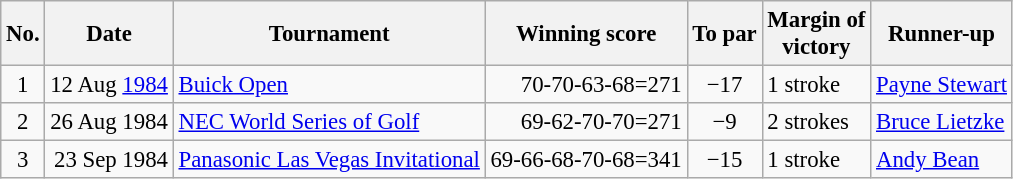<table class="wikitable" style="font-size:95%;">
<tr>
<th>No.</th>
<th>Date</th>
<th>Tournament</th>
<th>Winning score</th>
<th>To par</th>
<th>Margin of<br>victory</th>
<th>Runner-up</th>
</tr>
<tr>
<td align=center>1</td>
<td align=right>12 Aug <a href='#'>1984</a></td>
<td><a href='#'>Buick Open</a></td>
<td align=right>70-70-63-68=271</td>
<td align=center>−17</td>
<td>1 stroke</td>
<td> <a href='#'>Payne Stewart</a></td>
</tr>
<tr>
<td align=center>2</td>
<td align=right>26 Aug 1984</td>
<td><a href='#'>NEC World Series of Golf</a></td>
<td align=right>69-62-70-70=271</td>
<td align=center>−9</td>
<td>2 strokes</td>
<td> <a href='#'>Bruce Lietzke</a></td>
</tr>
<tr>
<td align=center>3</td>
<td align=right>23 Sep 1984</td>
<td><a href='#'>Panasonic Las Vegas Invitational</a></td>
<td align=right>69-66-68-70-68=341</td>
<td align=center>−15</td>
<td>1 stroke</td>
<td> <a href='#'>Andy Bean</a></td>
</tr>
</table>
